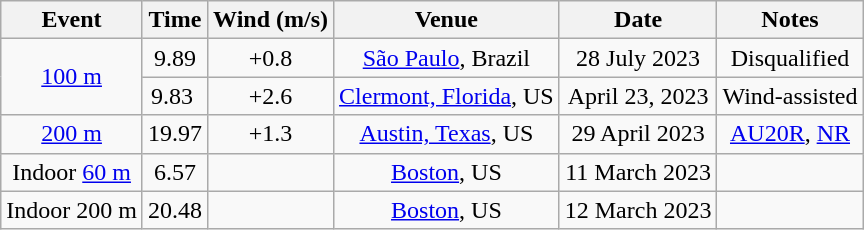<table class=wikitable style=text-align:center>
<tr>
<th>Event</th>
<th>Time</th>
<th>Wind (m/s)</th>
<th>Venue</th>
<th>Date</th>
<th>Notes</th>
</tr>
<tr>
<td rowspan=2><a href='#'>100 m</a></td>
<td>9.89</td>
<td>+0.8</td>
<td><a href='#'>São Paulo</a>, Brazil</td>
<td>28 July 2023</td>
<td>Disqualified</td>
</tr>
<tr>
<td>9.83 </td>
<td>+2.6</td>
<td><a href='#'>Clermont, Florida</a>, US</td>
<td>April 23, 2023</td>
<td align=left>Wind-assisted</td>
</tr>
<tr>
<td><a href='#'>200 m</a></td>
<td>19.97</td>
<td>+1.3</td>
<td><a href='#'>Austin, Texas</a>, US</td>
<td>29 April 2023</td>
<td><a href='#'>AU20R</a>, <a href='#'>NR</a></td>
</tr>
<tr>
<td>Indoor <a href='#'>60 m</a></td>
<td>6.57</td>
<td></td>
<td><a href='#'>Boston</a>, US</td>
<td>11 March 2023</td>
<td align=left></td>
</tr>
<tr>
<td>Indoor 200 m</td>
<td>20.48</td>
<td></td>
<td><a href='#'>Boston</a>, US</td>
<td>12 March 2023</td>
<td align=left></td>
</tr>
</table>
